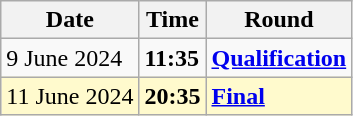<table class="wikitable">
<tr>
<th>Date</th>
<th>Time</th>
<th>Round</th>
</tr>
<tr>
<td>9 June 2024</td>
<td><strong>11:35</strong></td>
<td><strong><a href='#'>Qualification</a></strong></td>
</tr>
<tr style=background:lemonchiffon>
<td>11 June 2024</td>
<td><strong>20:35</strong></td>
<td><strong><a href='#'>Final</a></strong></td>
</tr>
</table>
